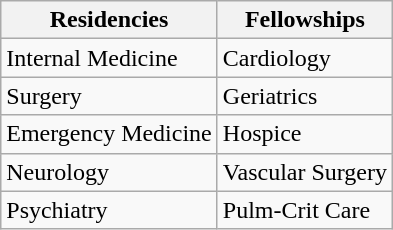<table class="wikitable sortable mw-collapsible">
<tr>
<th>Residencies</th>
<th>Fellowships</th>
</tr>
<tr>
<td>Internal Medicine</td>
<td>Cardiology</td>
</tr>
<tr>
<td>Surgery</td>
<td>Geriatrics</td>
</tr>
<tr>
<td>Emergency Medicine</td>
<td>Hospice</td>
</tr>
<tr>
<td>Neurology</td>
<td>Vascular Surgery</td>
</tr>
<tr>
<td>Psychiatry</td>
<td>Pulm-Crit Care</td>
</tr>
</table>
